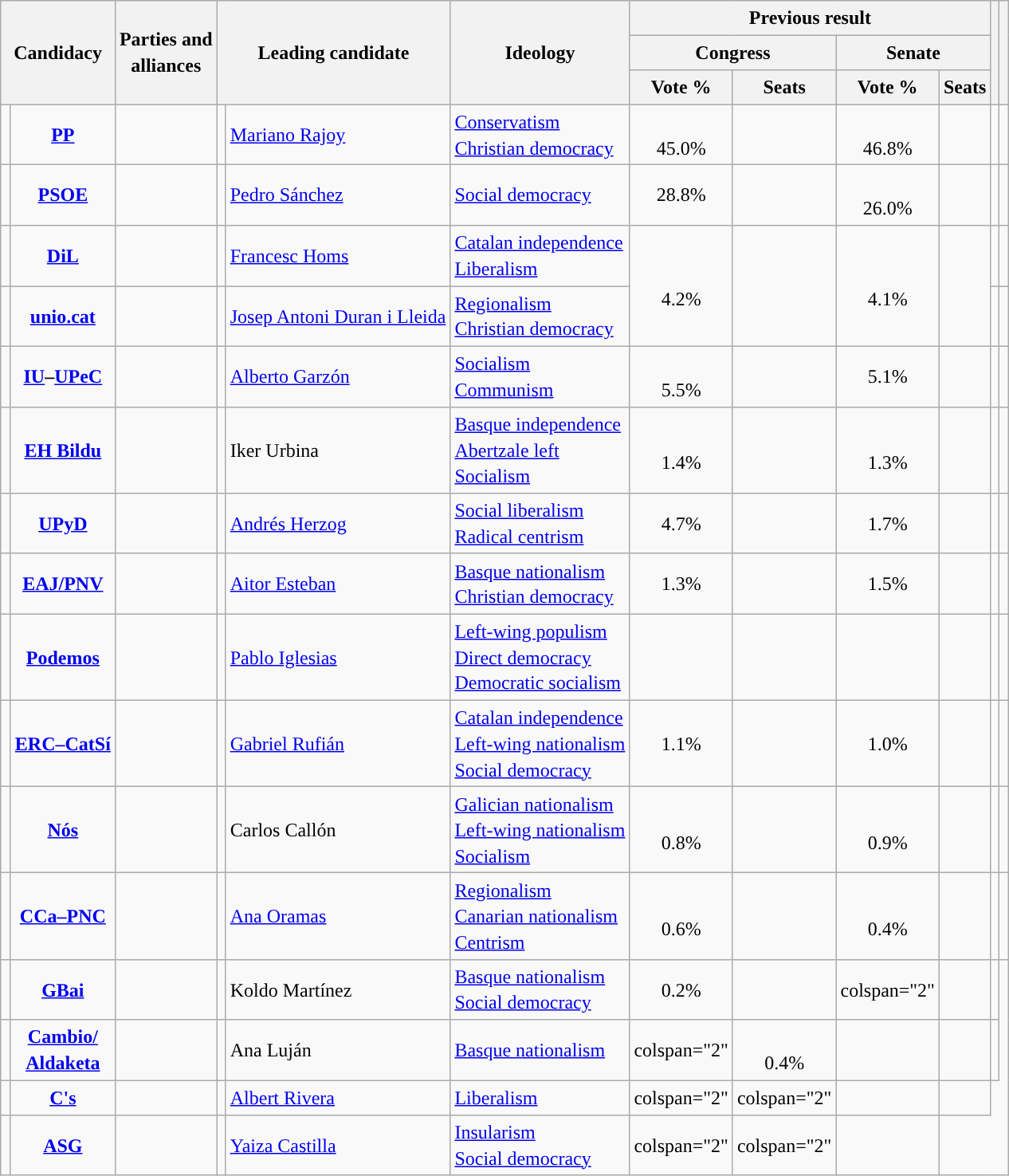<table class="wikitable" style="line-height:1.35em; text-align:left;">
<tr>
<th colspan="2" rowspan="3">Candidacy</th>
<th rowspan="3">Parties and<br>alliances</th>
<th colspan="2" rowspan="3">Leading candidate</th>
<th rowspan="3">Ideology</th>
<th colspan="4">Previous result</th>
<th rowspan="3"></th>
<th rowspan="3"></th>
</tr>
<tr>
<th colspan="2">Congress</th>
<th colspan="2">Senate</th>
</tr>
<tr>
<th>Vote %</th>
<th>Seats</th>
<th>Vote %</th>
<th>Seats</th>
</tr>
<tr>
<td width="1" style="color:inherit;background:"></td>
<td align="center"><strong><a href='#'>PP</a></strong></td>
<td></td>
<td></td>
<td><a href='#'>Mariano Rajoy</a></td>
<td><a href='#'>Conservatism</a><br><a href='#'>Christian democracy</a></td>
<td align="center"><br>45.0%<br></td>
<td></td>
<td align="center"><br>46.8%<br></td>
<td></td>
<td></td>
<td></td>
</tr>
<tr>
<td style="color:inherit;background:"></td>
<td align="center"><strong><a href='#'>PSOE</a></strong></td>
<td></td>
<td></td>
<td><a href='#'>Pedro Sánchez</a></td>
<td><a href='#'>Social democracy</a></td>
<td align="center">28.8%</td>
<td></td>
<td align="center"><br>26.0%<br></td>
<td></td>
<td></td>
<td></td>
</tr>
<tr>
<td style="color:inherit;background:"></td>
<td align="center"><strong><a href='#'>DiL</a></strong></td>
<td></td>
<td></td>
<td><a href='#'>Francesc Homs</a></td>
<td><a href='#'>Catalan independence</a><br><a href='#'>Liberalism</a></td>
<td rowspan="2" align="center"><br>4.2%<br></td>
<td rowspan="2"></td>
<td rowspan="2" align="center"><br>4.1%<br></td>
<td rowspan="2"></td>
<td></td>
<td></td>
</tr>
<tr>
<td style="color:inherit;background:"></td>
<td align="center"><strong><a href='#'>unio.cat</a></strong></td>
<td></td>
<td></td>
<td><a href='#'>Josep Antoni Duran i Lleida</a></td>
<td><a href='#'>Regionalism</a><br><a href='#'>Christian democracy</a></td>
<td></td>
<td></td>
</tr>
<tr>
<td style="color:inherit;background:"></td>
<td align="center"><strong><a href='#'>IU</a>–<a href='#'>UPeC</a></strong></td>
<td></td>
<td></td>
<td><a href='#'>Alberto Garzón</a></td>
<td><a href='#'>Socialism</a><br><a href='#'>Communism</a></td>
<td align="center"><br>5.5%<br></td>
<td></td>
<td align="center">5.1%</td>
<td></td>
<td></td>
<td><br><br></td>
</tr>
<tr>
<td style="color:inherit;background:"></td>
<td align="center"><strong><a href='#'>EH Bildu</a></strong></td>
<td></td>
<td></td>
<td>Iker Urbina</td>
<td><a href='#'>Basque independence</a><br><a href='#'>Abertzale left</a><br><a href='#'>Socialism</a></td>
<td align="center"><br>1.4%<br></td>
<td></td>
<td align="center"><br>1.3%<br></td>
<td></td>
<td></td>
<td></td>
</tr>
<tr>
<td style="color:inherit;background:"></td>
<td align="center"><strong><a href='#'>UPyD</a></strong></td>
<td></td>
<td></td>
<td><a href='#'>Andrés Herzog</a></td>
<td><a href='#'>Social liberalism</a><br><a href='#'>Radical centrism</a></td>
<td align="center">4.7%</td>
<td></td>
<td align="center">1.7%</td>
<td></td>
<td></td>
<td></td>
</tr>
<tr>
<td style="color:inherit;background:"></td>
<td align="center"><strong><a href='#'>EAJ/PNV</a></strong></td>
<td></td>
<td></td>
<td><a href='#'>Aitor Esteban</a></td>
<td><a href='#'>Basque nationalism</a><br><a href='#'>Christian democracy</a></td>
<td align="center">1.3%</td>
<td></td>
<td align="center">1.5%</td>
<td></td>
<td></td>
<td></td>
</tr>
<tr>
<td style="color:inherit;background:"></td>
<td align="center"><strong><a href='#'>Podemos</a></strong></td>
<td></td>
<td></td>
<td><a href='#'>Pablo Iglesias</a></td>
<td><a href='#'>Left-wing populism</a><br><a href='#'>Direct democracy</a><br><a href='#'>Democratic socialism</a></td>
<td align="center"></td>
<td></td>
<td align="center"></td>
<td></td>
<td></td>
<td></td>
</tr>
<tr>
<td style="color:inherit;background:"></td>
<td align="center"><strong><a href='#'>ERC–CatSí</a></strong></td>
<td></td>
<td></td>
<td><a href='#'>Gabriel Rufián</a></td>
<td><a href='#'>Catalan independence</a><br><a href='#'>Left-wing nationalism</a><br><a href='#'>Social democracy</a></td>
<td align="center">1.1%</td>
<td></td>
<td align="center">1.0%</td>
<td></td>
<td></td>
<td></td>
</tr>
<tr>
<td style="color:inherit;background:"></td>
<td align="center"><strong><a href='#'>Nós</a></strong></td>
<td></td>
<td></td>
<td>Carlos Callón</td>
<td><a href='#'>Galician nationalism</a><br><a href='#'>Left-wing nationalism</a><br><a href='#'>Socialism</a></td>
<td align="center"><br>0.8%<br></td>
<td></td>
<td align="center"><br>0.9%<br></td>
<td></td>
<td></td>
<td><br></td>
</tr>
<tr>
<td style="color:inherit;background:"></td>
<td align="center"><strong><a href='#'>CCa–PNC</a></strong></td>
<td></td>
<td></td>
<td><a href='#'>Ana Oramas</a></td>
<td><a href='#'>Regionalism</a><br><a href='#'>Canarian nationalism</a><br><a href='#'>Centrism</a></td>
<td align="center"><br>0.6%<br></td>
<td></td>
<td align="center"><br>0.4%<br></td>
<td></td>
<td></td>
<td></td>
</tr>
<tr>
<td style="color:inherit;background:"></td>
<td align="center"><strong><a href='#'>GBai</a></strong></td>
<td></td>
<td></td>
<td>Koldo Martínez</td>
<td><a href='#'>Basque nationalism</a><br><a href='#'>Social democracy</a></td>
<td align="center">0.2%</td>
<td></td>
<td>colspan="2" </td>
<td></td>
<td></td>
</tr>
<tr>
<td style="color:inherit;background:"></td>
<td align="center"><strong><a href='#'>Cambio/<br>Aldaketa</a></strong></td>
<td></td>
<td></td>
<td>Ana Luján</td>
<td><a href='#'>Basque nationalism</a></td>
<td>colspan="2" </td>
<td align="center"><br>0.4%<br></td>
<td></td>
<td></td>
<td><br></td>
</tr>
<tr>
<td style="color:inherit;background:"></td>
<td align="center"><strong><a href='#'>C's</a></strong></td>
<td></td>
<td></td>
<td><a href='#'>Albert Rivera</a></td>
<td><a href='#'>Liberalism</a></td>
<td>colspan="2" </td>
<td>colspan="2" </td>
<td></td>
<td></td>
</tr>
<tr>
<td style="color:inherit;background:"></td>
<td align="center"><strong><a href='#'>ASG</a></strong></td>
<td></td>
<td></td>
<td><a href='#'>Yaiza Castilla</a></td>
<td><a href='#'>Insularism</a><br><a href='#'>Social democracy</a></td>
<td>colspan="2" </td>
<td>colspan="2" </td>
<td></td>
</tr>
</table>
